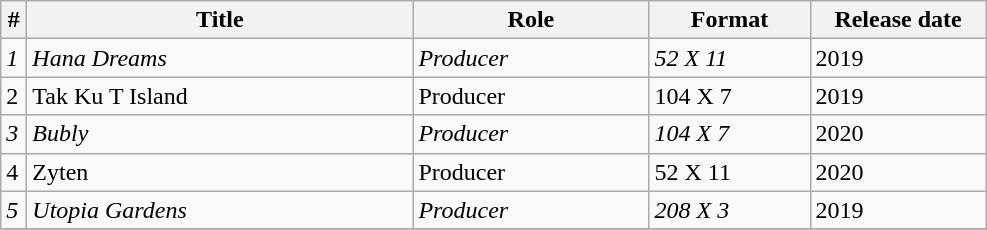<table class="wikitable sortable">
<tr>
<th width=10>#</th>
<th width=250>Title</th>
<th width=150>Role</th>
<th width=100>Format</th>
<th width=110>Release date</th>
</tr>
<tr>
<td><em>1</em></td>
<td><em>Hana Dreams</em></td>
<td><em>Producer</em></td>
<td><em>52 X 11<strong></td>
<td>2019</td>
</tr>
<tr>
<td></em>2<em></td>
<td></em>Tak Ku T Island<em></td>
<td></em>Producer<em></td>
<td></em>104 X 7</strong></td>
<td>2019</td>
</tr>
<tr>
<td><em>3</em></td>
<td><em>Bubly</em></td>
<td><em>Producer</em></td>
<td><em>104 X 7<strong></td>
<td>2020</td>
</tr>
<tr>
<td></em>4<em></td>
<td></em>Zyten<em></td>
<td></em>Producer<em></td>
<td></em>52 X 11</strong></td>
<td>2020</td>
</tr>
<tr>
<td><em>5</em></td>
<td><em>Utopia Gardens</em></td>
<td><em>Producer</em></td>
<td><em>208 X 3<strong></td>
<td>2019</td>
</tr>
<tr>
</tr>
</table>
